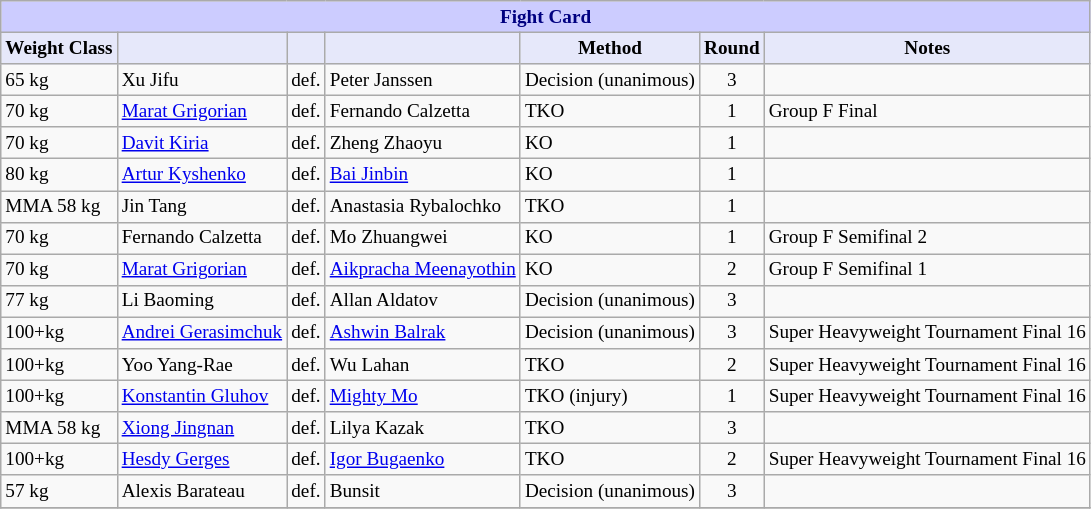<table class="wikitable" style="font-size: 80%;">
<tr>
<th colspan="8" style="background-color: #ccf; color: #000080; text-align: center;"><strong>Fight Card</strong></th>
</tr>
<tr>
<th colspan="1" style="background-color: #E6E8FA; color: #000000; text-align: center;">Weight Class</th>
<th colspan="1" style="background-color: #E6E8FA; color: #000000; text-align: center;"></th>
<th colspan="1" style="background-color: #E6E8FA; color: #000000; text-align: center;"></th>
<th colspan="1" style="background-color: #E6E8FA; color: #000000; text-align: center;"></th>
<th colspan="1" style="background-color: #E6E8FA; color: #000000; text-align: center;">Method</th>
<th colspan="1" style="background-color: #E6E8FA; color: #000000; text-align: center;">Round</th>
<th colspan="1" style="background-color: #E6E8FA; color: #000000; text-align: center;">Notes</th>
</tr>
<tr>
<td>65 kg</td>
<td> Xu Jifu</td>
<td align=center>def.</td>
<td> Peter Janssen</td>
<td>Decision (unanimous)</td>
<td align=center>3</td>
<td></td>
</tr>
<tr>
<td>70 kg</td>
<td> <a href='#'>Marat Grigorian</a></td>
<td align=center>def.</td>
<td> Fernando Calzetta</td>
<td>TKO</td>
<td align=center>1</td>
<td>Group F Final</td>
</tr>
<tr>
<td>70 kg</td>
<td> <a href='#'>Davit Kiria</a></td>
<td align=center>def.</td>
<td> Zheng Zhaoyu</td>
<td>KO</td>
<td align=center>1</td>
<td></td>
</tr>
<tr>
<td>80 kg</td>
<td> <a href='#'>Artur Kyshenko</a></td>
<td align=center>def.</td>
<td> <a href='#'>Bai Jinbin</a></td>
<td>KO</td>
<td align=center>1</td>
<td></td>
</tr>
<tr>
<td>MMA 58 kg</td>
<td> Jin Tang</td>
<td align=center>def.</td>
<td> Anastasia Rybalochko</td>
<td>TKO</td>
<td align=center>1</td>
<td></td>
</tr>
<tr>
<td>70 kg</td>
<td> Fernando Calzetta</td>
<td align=center>def.</td>
<td> Mo Zhuangwei</td>
<td>KO</td>
<td align=center>1</td>
<td>Group F Semifinal 2</td>
</tr>
<tr>
<td>70 kg</td>
<td> <a href='#'>Marat Grigorian</a></td>
<td align=center>def.</td>
<td> <a href='#'>Aikpracha Meenayothin</a></td>
<td>KO</td>
<td align=center>2</td>
<td>Group F Semifinal 1</td>
</tr>
<tr>
<td>77 kg</td>
<td> Li Baoming</td>
<td align=center>def.</td>
<td> Allan Aldatov</td>
<td>Decision (unanimous)</td>
<td align=center>3</td>
<td></td>
</tr>
<tr>
<td>100+kg</td>
<td> <a href='#'>Andrei Gerasimchuk</a></td>
<td align=center>def.</td>
<td> <a href='#'>Ashwin Balrak</a></td>
<td>Decision (unanimous)</td>
<td align=center>3</td>
<td>Super Heavyweight Tournament Final 16</td>
</tr>
<tr>
<td>100+kg</td>
<td> Yoo Yang-Rae</td>
<td align=center>def.</td>
<td> Wu Lahan</td>
<td>TKO</td>
<td align=center>2</td>
<td>Super Heavyweight Tournament Final 16</td>
</tr>
<tr>
<td>100+kg</td>
<td> <a href='#'>Konstantin Gluhov</a></td>
<td align=center>def.</td>
<td> <a href='#'>Mighty Mo</a></td>
<td>TKO (injury)</td>
<td align=center>1</td>
<td>Super Heavyweight Tournament Final 16</td>
</tr>
<tr>
<td>MMA 58 kg</td>
<td> <a href='#'>Xiong Jingnan</a></td>
<td align=center>def.</td>
<td> Lilya Kazak</td>
<td>TKO</td>
<td align=center>3</td>
<td></td>
</tr>
<tr>
<td>100+kg</td>
<td> <a href='#'>Hesdy Gerges</a></td>
<td align=center>def.</td>
<td> <a href='#'>Igor Bugaenko</a></td>
<td>TKO</td>
<td align=center>2</td>
<td>Super Heavyweight Tournament Final 16</td>
</tr>
<tr>
<td>57 kg</td>
<td> Alexis Barateau</td>
<td align=center>def.</td>
<td> Bunsit</td>
<td>Decision (unanimous)</td>
<td align=center>3</td>
<td></td>
</tr>
<tr>
</tr>
</table>
